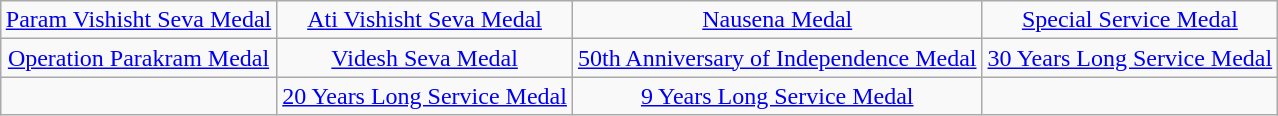<table class="wikitable" style="margin:1em auto; text-align:center;">
<tr>
<td><a href='#'>Param Vishisht Seva Medal</a></td>
<td><a href='#'>Ati Vishisht Seva Medal</a></td>
<td><a href='#'>Nausena Medal</a></td>
<td><a href='#'>Special Service Medal</a></td>
</tr>
<tr>
<td><a href='#'>Operation Parakram Medal</a></td>
<td><a href='#'>Videsh Seva Medal</a></td>
<td><a href='#'>50th Anniversary of Independence Medal</a></td>
<td><a href='#'>30 Years Long Service Medal</a></td>
</tr>
<tr>
<td></td>
<td><a href='#'>20 Years Long Service Medal</a></td>
<td><a href='#'>9 Years Long Service Medal</a></td>
<td></td>
</tr>
</table>
